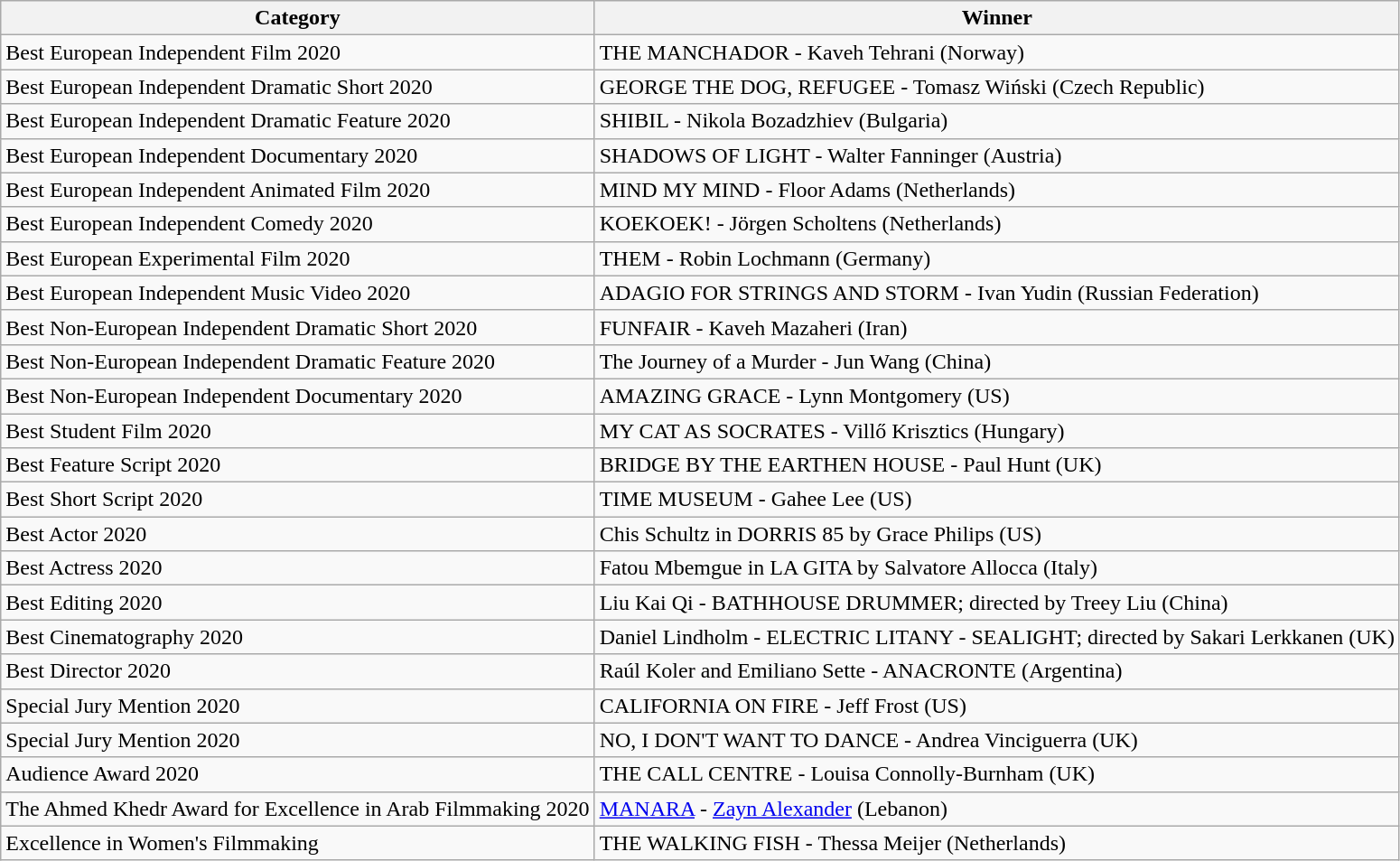<table class="wikitable">
<tr>
<th>Category</th>
<th>Winner</th>
</tr>
<tr>
<td>Best European Independent Film 2020</td>
<td>THE MANCHADOR - Kaveh Tehrani (Norway)</td>
</tr>
<tr>
<td>Best European Independent Dramatic Short 2020</td>
<td>GEORGE THE DOG, REFUGEE - Tomasz Wiński (Czech Republic)</td>
</tr>
<tr>
<td>Best European Independent Dramatic Feature 2020</td>
<td>SHIBIL - Nikola Bozadzhiev (Bulgaria)</td>
</tr>
<tr>
<td>Best European Independent Documentary 2020</td>
<td>SHADOWS OF LIGHT - Walter Fanninger (Austria)</td>
</tr>
<tr>
<td>Best European Independent Animated Film 2020</td>
<td>MIND MY MIND - Floor Adams (Netherlands)</td>
</tr>
<tr>
<td>Best European Independent Comedy 2020</td>
<td>KOEKOEK! - Jörgen Scholtens (Netherlands)</td>
</tr>
<tr>
<td>Best European Experimental Film 2020</td>
<td>THEM - Robin Lochmann (Germany)</td>
</tr>
<tr>
<td>Best European Independent Music Video 2020</td>
<td>ADAGIO FOR STRINGS AND STORM - Ivan Yudin (Russian Federation)</td>
</tr>
<tr>
<td>Best Non-European Independent Dramatic Short 2020</td>
<td>FUNFAIR - Kaveh Mazaheri (Iran)</td>
</tr>
<tr>
<td>Best Non-European Independent Dramatic Feature 2020</td>
<td>The Journey of a Murder - Jun Wang (China)</td>
</tr>
<tr>
<td>Best Non-European Independent Documentary 2020</td>
<td>AMAZING GRACE - Lynn Montgomery (US)</td>
</tr>
<tr>
<td>Best Student Film 2020</td>
<td>MY CAT AS SOCRATES - Villő Krisztics (Hungary)</td>
</tr>
<tr>
<td>Best Feature Script 2020</td>
<td>BRIDGE BY THE EARTHEN HOUSE - Paul Hunt (UK)</td>
</tr>
<tr>
<td>Best Short Script 2020</td>
<td>TIME MUSEUM - Gahee Lee (US)</td>
</tr>
<tr>
<td>Best Actor 2020</td>
<td>Chis Schultz in DORRIS 85 by Grace Philips (US)</td>
</tr>
<tr>
<td>Best Actress 2020</td>
<td>Fatou Mbemgue in LA GITA by Salvatore Allocca (Italy)</td>
</tr>
<tr>
<td>Best Editing 2020</td>
<td>Liu Kai Qi - BATHHOUSE DRUMMER; directed by Treey Liu (China)</td>
</tr>
<tr>
<td>Best Cinematography 2020</td>
<td>Daniel Lindholm - ELECTRIC LITANY - SEALIGHT; directed by Sakari Lerkkanen (UK)</td>
</tr>
<tr>
<td>Best Director 2020</td>
<td>Raúl Koler and Emiliano Sette - ANACRONTE (Argentina)</td>
</tr>
<tr>
<td>Special Jury Mention 2020</td>
<td>CALIFORNIA ON FIRE - Jeff Frost (US)</td>
</tr>
<tr>
<td>Special Jury Mention 2020</td>
<td>NO, I DON'T WANT TO DANCE - Andrea Vinciguerra (UK)</td>
</tr>
<tr>
<td>Audience Award 2020</td>
<td>THE CALL CENTRE - Louisa Connolly-Burnham (UK)</td>
</tr>
<tr>
<td>The Ahmed Khedr Award for Excellence in Arab Filmmaking 2020</td>
<td><a href='#'>MANARA</a> - <a href='#'>Zayn Alexander</a> (Lebanon)</td>
</tr>
<tr>
<td>Excellence in Women's Filmmaking</td>
<td>THE WALKING FISH  - Thessa Meijer (Netherlands)</td>
</tr>
</table>
